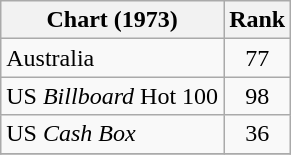<table class="wikitable sortable">
<tr>
<th>Chart (1973)</th>
<th style="text-align:center;">Rank</th>
</tr>
<tr>
<td>Australia</td>
<td style="text-align:center;">77</td>
</tr>
<tr>
<td>US <em>Billboard</em> Hot 100</td>
<td style="text-align:center;">98</td>
</tr>
<tr>
<td>US <em>Cash Box</em></td>
<td style="text-align:center;">36</td>
</tr>
<tr>
</tr>
</table>
